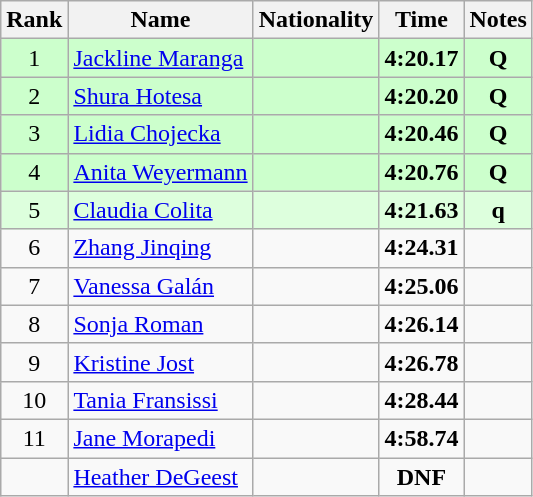<table class="wikitable sortable" style="text-align:center">
<tr>
<th>Rank</th>
<th>Name</th>
<th>Nationality</th>
<th>Time</th>
<th>Notes</th>
</tr>
<tr bgcolor=ccffcc>
<td>1</td>
<td align=left><a href='#'>Jackline Maranga</a></td>
<td align=left></td>
<td><strong>4:20.17</strong></td>
<td><strong>Q</strong></td>
</tr>
<tr bgcolor=ccffcc>
<td>2</td>
<td align=left><a href='#'>Shura Hotesa</a></td>
<td align=left></td>
<td><strong>4:20.20</strong></td>
<td><strong>Q</strong></td>
</tr>
<tr bgcolor=ccffcc>
<td>3</td>
<td align=left><a href='#'>Lidia Chojecka</a></td>
<td align=left></td>
<td><strong>4:20.46</strong></td>
<td><strong>Q</strong></td>
</tr>
<tr bgcolor=ccffcc>
<td>4</td>
<td align=left><a href='#'>Anita Weyermann</a></td>
<td align=left></td>
<td><strong>4:20.76</strong></td>
<td><strong>Q</strong></td>
</tr>
<tr bgcolor=ddffdd>
<td>5</td>
<td align=left><a href='#'>Claudia Colita</a></td>
<td align=left></td>
<td><strong>4:21.63</strong></td>
<td><strong>q</strong></td>
</tr>
<tr>
<td>6</td>
<td align=left><a href='#'>Zhang Jinqing</a></td>
<td align=left></td>
<td><strong>4:24.31</strong></td>
<td></td>
</tr>
<tr>
<td>7</td>
<td align=left><a href='#'>Vanessa Galán</a></td>
<td align=left></td>
<td><strong>4:25.06</strong></td>
<td></td>
</tr>
<tr>
<td>8</td>
<td align=left><a href='#'>Sonja Roman</a></td>
<td align=left></td>
<td><strong>4:26.14</strong></td>
<td></td>
</tr>
<tr>
<td>9</td>
<td align=left><a href='#'>Kristine Jost</a></td>
<td align=left></td>
<td><strong>4:26.78</strong></td>
<td></td>
</tr>
<tr>
<td>10</td>
<td align=left><a href='#'>Tania Fransissi</a></td>
<td align=left></td>
<td><strong>4:28.44</strong></td>
<td></td>
</tr>
<tr>
<td>11</td>
<td align=left><a href='#'>Jane Morapedi</a></td>
<td align=left></td>
<td><strong>4:58.74</strong></td>
<td></td>
</tr>
<tr>
<td></td>
<td align=left><a href='#'>Heather DeGeest</a></td>
<td align=left></td>
<td><strong>DNF</strong></td>
<td></td>
</tr>
</table>
